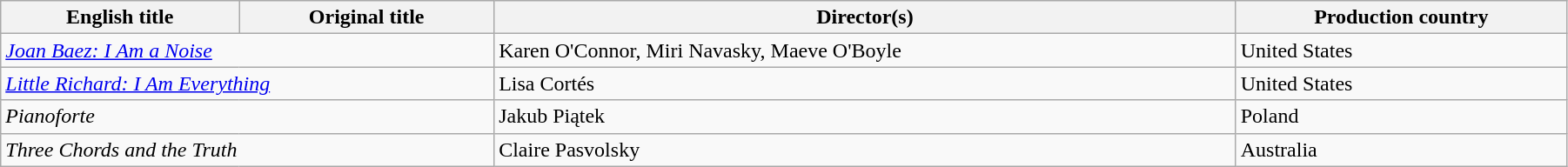<table class="wikitable" style="width:95%; margin-bottom:2px">
<tr>
<th>English title</th>
<th>Original title</th>
<th>Director(s)</th>
<th>Production country</th>
</tr>
<tr>
<td colspan="2"><em><a href='#'>Joan Baez: I Am a Noise</a></em></td>
<td>Karen O'Connor, Miri Navasky, Maeve O'Boyle</td>
<td>United States</td>
</tr>
<tr>
<td colspan="2"><em><a href='#'>Little Richard: I Am Everything</a></em></td>
<td>Lisa Cortés</td>
<td>United States</td>
</tr>
<tr>
<td colspan="2"><em>Pianoforte</em></td>
<td>Jakub Piątek</td>
<td>Poland</td>
</tr>
<tr>
<td colspan="2"><em>Three Chords and the Truth</em></td>
<td>Claire Pasvolsky</td>
<td>Australia</td>
</tr>
</table>
